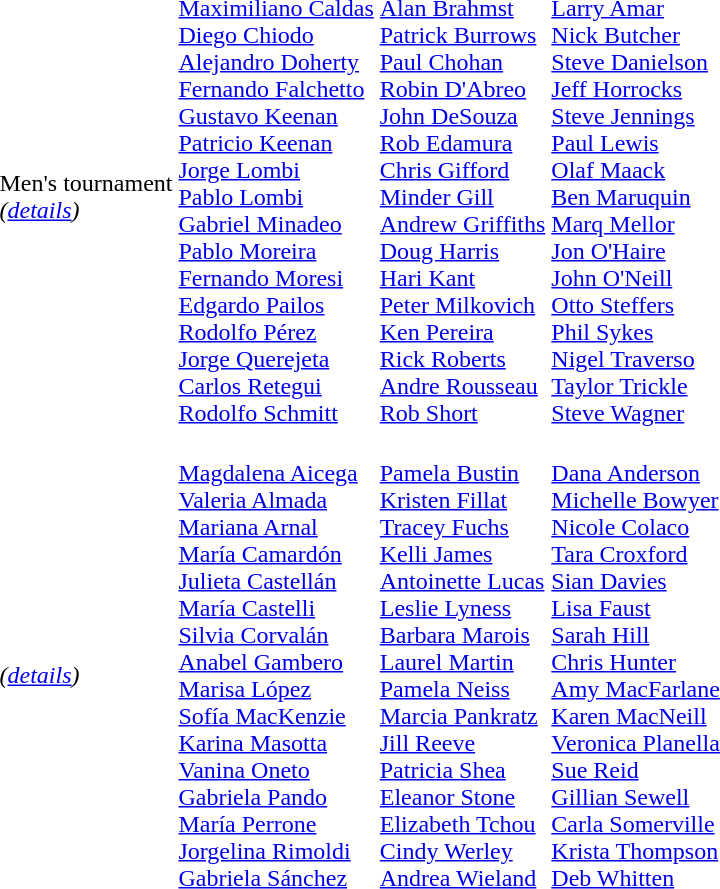<table>
<tr>
<td>Men's tournament<br><em>(<a href='#'>details</a>)</em></td>
<td><br><a href='#'>Maximiliano Caldas</a><br><a href='#'>Diego Chiodo</a><br><a href='#'>Alejandro Doherty</a><br><a href='#'>Fernando Falchetto</a><br><a href='#'>Gustavo Keenan</a><br><a href='#'>Patricio Keenan</a><br><a href='#'>Jorge Lombi</a><br><a href='#'>Pablo Lombi</a><br><a href='#'>Gabriel Minadeo</a><br><a href='#'>Pablo Moreira</a><br><a href='#'>Fernando Moresi</a><br><a href='#'>Edgardo Pailos</a><br><a href='#'>Rodolfo Pérez</a><br><a href='#'>Jorge Querejeta</a><br><a href='#'>Carlos Retegui</a><br><a href='#'>Rodolfo Schmitt</a></td>
<td><br><a href='#'>Alan Brahmst</a><br><a href='#'>Patrick Burrows</a><br><a href='#'>Paul Chohan</a><br><a href='#'>Robin D'Abreo</a><br><a href='#'>John DeSouza</a><br><a href='#'>Rob Edamura</a><br><a href='#'>Chris Gifford</a><br><a href='#'>Minder Gill</a><br><a href='#'>Andrew Griffiths</a><br><a href='#'>Doug Harris</a><br><a href='#'>Hari Kant</a><br><a href='#'>Peter Milkovich</a><br><a href='#'>Ken Pereira</a><br><a href='#'>Rick Roberts</a><br><a href='#'>Andre Rousseau</a><br><a href='#'>Rob Short</a></td>
<td><br><a href='#'>Larry Amar</a><br><a href='#'>Nick Butcher</a><br><a href='#'>Steve Danielson</a><br><a href='#'>Jeff Horrocks</a><br><a href='#'>Steve Jennings</a><br><a href='#'>Paul Lewis</a><br><a href='#'>Olaf Maack</a><br><a href='#'>Ben Maruquin</a><br><a href='#'>Marq Mellor</a><br><a href='#'>Jon O'Haire</a><br><a href='#'>John O'Neill</a><br><a href='#'>Otto Steffers</a><br><a href='#'>Phil Sykes</a><br><a href='#'>Nigel Traverso</a><br><a href='#'>Taylor Trickle</a><br><a href='#'>Steve Wagner</a></td>
</tr>
<tr>
<td><br><em>(<a href='#'>details</a>)</em></td>
<td><br><a href='#'>Magdalena Aicega</a><br><a href='#'>Valeria Almada</a><br><a href='#'>Mariana Arnal</a><br><a href='#'>María Camardón</a><br><a href='#'>Julieta Castellán</a><br><a href='#'>María Castelli</a><br><a href='#'>Silvia Corvalán</a><br><a href='#'>Anabel Gambero</a><br><a href='#'>Marisa López</a><br><a href='#'>Sofía MacKenzie</a><br><a href='#'>Karina Masotta</a><br><a href='#'>Vanina Oneto</a><br><a href='#'>Gabriela Pando</a><br><a href='#'>María Perrone</a><br><a href='#'>Jorgelina Rimoldi</a><br><a href='#'>Gabriela Sánchez</a></td>
<td><br><a href='#'>Pamela Bustin</a><br><a href='#'>Kristen Fillat</a><br><a href='#'>Tracey Fuchs</a><br><a href='#'>Kelli James</a><br><a href='#'>Antoinette Lucas</a><br><a href='#'>Leslie Lyness</a><br><a href='#'>Barbara Marois</a><br><a href='#'>Laurel Martin</a><br><a href='#'>Pamela Neiss</a><br><a href='#'>Marcia Pankratz</a><br><a href='#'>Jill Reeve</a><br><a href='#'>Patricia Shea</a><br><a href='#'>Eleanor Stone</a><br><a href='#'>Elizabeth Tchou</a><br><a href='#'>Cindy Werley</a><br><a href='#'>Andrea Wieland</a></td>
<td><br><a href='#'>Dana Anderson</a><br><a href='#'>Michelle Bowyer</a><br><a href='#'>Nicole Colaco</a><br><a href='#'>Tara Croxford</a><br><a href='#'>Sian Davies</a><br><a href='#'>Lisa Faust</a><br><a href='#'>Sarah Hill</a><br><a href='#'>Chris Hunter</a><br><a href='#'>Amy MacFarlane</a><br><a href='#'>Karen MacNeill</a><br><a href='#'>Veronica Planella</a><br><a href='#'>Sue Reid</a><br><a href='#'>Gillian Sewell</a><br><a href='#'>Carla Somerville</a><br><a href='#'>Krista Thompson</a><br><a href='#'>Deb Whitten</a></td>
</tr>
</table>
